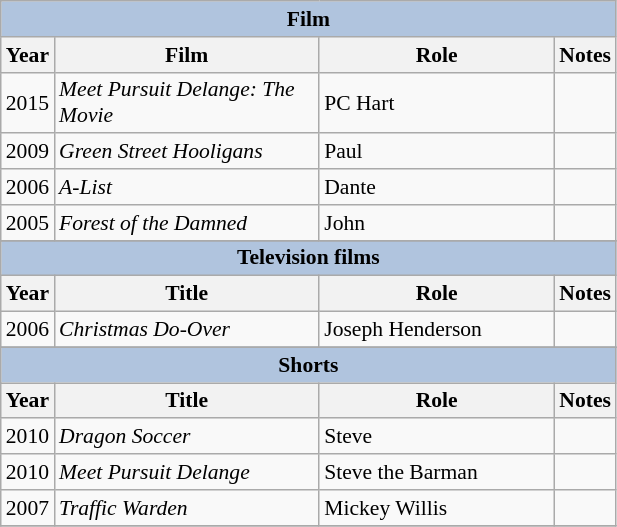<table class="wikitable" style="font-size: 90%;">
<tr>
<th colspan="4" style="background: LightSteelBlue;">Film</th>
</tr>
<tr 1992 Mikey Film>
<th>Year</th>
<th width="170">Film</th>
<th width="150">Role</th>
<th>Notes</th>
</tr>
<tr>
<td>2015</td>
<td><em>Meet Pursuit Delange: The Movie</em></td>
<td>PC Hart</td>
<td></td>
</tr>
<tr>
<td>2009</td>
<td><em>Green Street Hooligans</em></td>
<td>Paul</td>
<td></td>
</tr>
<tr>
<td>2006</td>
<td><em>A-List</em></td>
<td>Dante</td>
<td></td>
</tr>
<tr>
<td>2005</td>
<td><em>Forest of the Damned</em></td>
<td>John</td>
<td></td>
</tr>
<tr>
</tr>
<tr>
<th colspan="4" style="background: LightSteelBlue;">Television films</th>
</tr>
<tr>
<th>Year</th>
<th>Title</th>
<th>Role</th>
<th>Notes</th>
</tr>
<tr>
<td>2006</td>
<td><em>Christmas Do-Over</em></td>
<td>Joseph Henderson</td>
<td></td>
</tr>
<tr>
</tr>
<tr>
<th colspan="4" style="background: LightSteelBlue;">Shorts</th>
</tr>
<tr>
<th>Year</th>
<th>Title</th>
<th>Role</th>
<th>Notes</th>
</tr>
<tr>
<td>2010</td>
<td><em>Dragon Soccer</em></td>
<td>Steve</td>
<td></td>
</tr>
<tr>
<td>2010</td>
<td><em>Meet Pursuit Delange</em></td>
<td>Steve the Barman</td>
<td></td>
</tr>
<tr>
<td>2007</td>
<td><em>Traffic Warden</em></td>
<td>Mickey Willis</td>
<td></td>
</tr>
<tr>
</tr>
</table>
